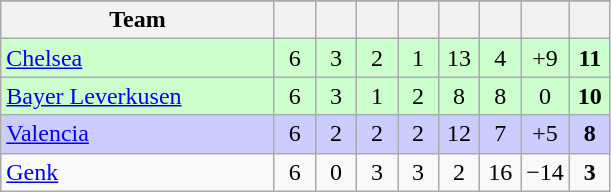<table class="wikitable" style="text-align: center;">
<tr>
</tr>
<tr>
<th style="width:175px;">Team</th>
<th width="20"></th>
<th width="20"></th>
<th width="20"></th>
<th width="20"></th>
<th width="20"></th>
<th width="20"></th>
<th width="20"></th>
<th width="20"></th>
</tr>
<tr style="background:#cfc;">
<td align=left> <a href='#'>Chelsea</a></td>
<td>6</td>
<td>3</td>
<td>2</td>
<td>1</td>
<td>13</td>
<td>4</td>
<td>+9</td>
<td><strong>11</strong></td>
</tr>
<tr style="background:#cfc;">
<td align=left> <a href='#'>Bayer Leverkusen</a></td>
<td>6</td>
<td>3</td>
<td>1</td>
<td>2</td>
<td>8</td>
<td>8</td>
<td>0</td>
<td><strong>10</strong></td>
</tr>
<tr style="background:#ccf;">
<td align=left> <a href='#'>Valencia</a></td>
<td>6</td>
<td>2</td>
<td>2</td>
<td>2</td>
<td>12</td>
<td>7</td>
<td>+5</td>
<td><strong>8</strong></td>
</tr>
<tr>
<td align=left> <a href='#'>Genk</a></td>
<td>6</td>
<td>0</td>
<td>3</td>
<td>3</td>
<td>2</td>
<td>16</td>
<td>−14</td>
<td><strong>3</strong></td>
</tr>
</table>
